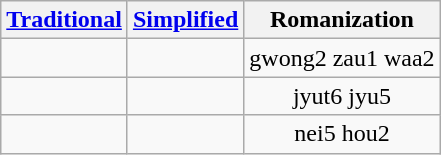<table class="wikitable" style="text-align: center">
<tr>
<th><a href='#'>Traditional</a></th>
<th><a href='#'>Simplified</a></th>
<th>Romanization</th>
</tr>
<tr>
<td></td>
<td></td>
<td>gwong2 zau1 waa2</td>
</tr>
<tr>
<td></td>
<td></td>
<td>jyut6 jyu5</td>
</tr>
<tr>
<td></td>
<td></td>
<td>nei5 hou2</td>
</tr>
</table>
